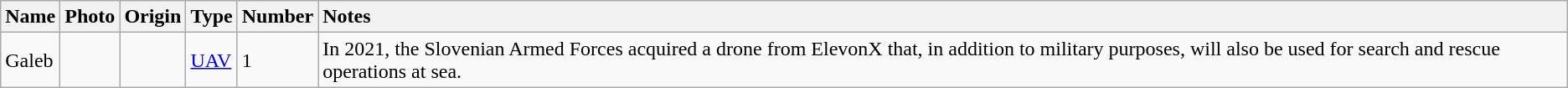<table class="wikitable">
<tr>
<th style="text-align: left;">Name</th>
<th style="text-align: left;">Photo</th>
<th style="text-align: left;">Origin</th>
<th style="text-align: left;">Type</th>
<th style="text-align: left;">Number</th>
<th style="text-align: left;">Notes</th>
</tr>
<tr>
<td>Galeb</td>
<td></td>
<td></td>
<td><a href='#'>UAV</a></td>
<td>1</td>
<td>In 2021, the Slovenian Armed Forces acquired a drone from ElevonX that, in addition to military purposes, will also be used for search and rescue operations at sea. </td>
</tr>
</table>
